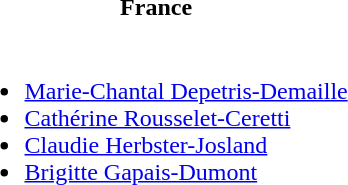<table>
<tr>
<th>France</th>
</tr>
<tr>
<td><br><ul><li><a href='#'>Marie-Chantal Depetris-Demaille</a></li><li><a href='#'>Cathérine Rousselet-Ceretti</a></li><li><a href='#'>Claudie Herbster-Josland</a></li><li><a href='#'>Brigitte Gapais-Dumont</a></li></ul></td>
</tr>
</table>
